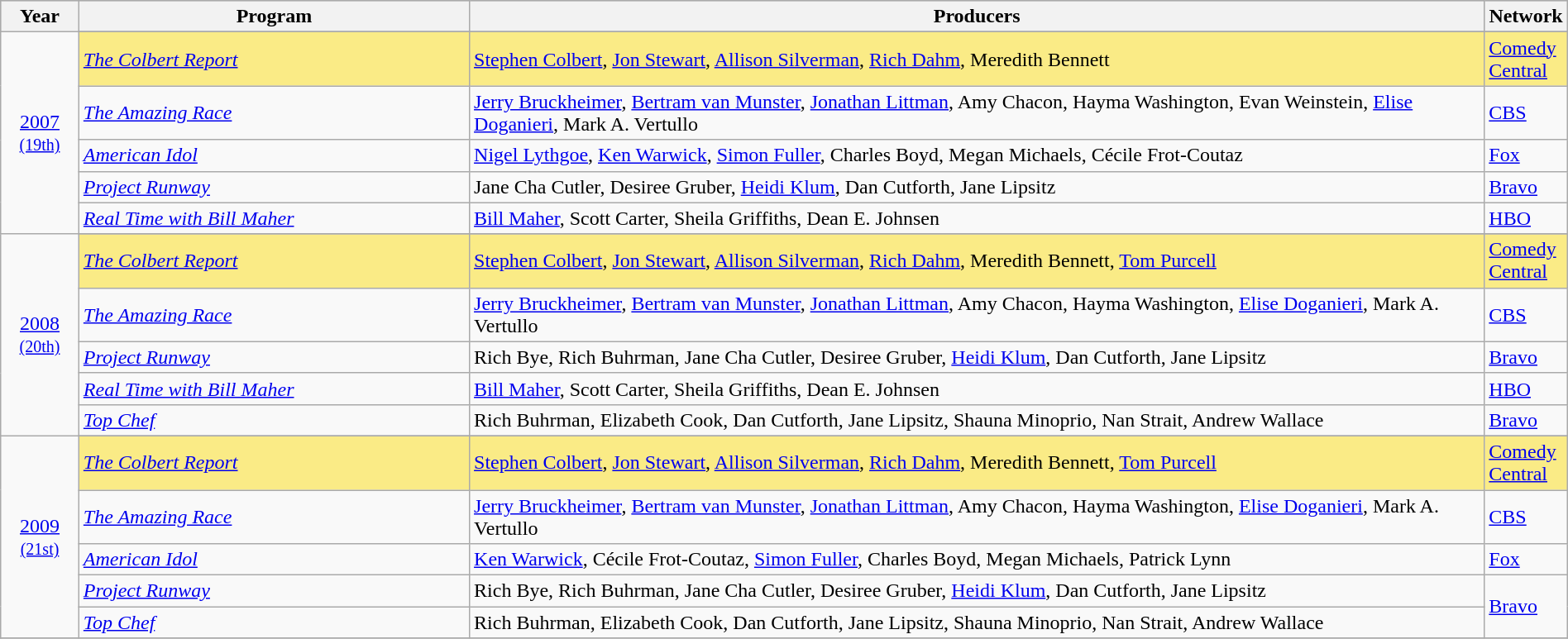<table class="wikitable" style="width:100%">
<tr bgcolor="#bebebe">
<th width="5%">Year</th>
<th width="25%">Program</th>
<th width="65%">Producers</th>
<th width="5%">Network</th>
</tr>
<tr>
<td rowspan=6 style="text-align:center"><a href='#'>2007</a><br><small><a href='#'>(19th)</a></small><br></td>
</tr>
<tr style="background:#FAEB86">
<td><em><a href='#'>The Colbert Report</a></em></td>
<td><a href='#'>Stephen Colbert</a>, <a href='#'>Jon Stewart</a>, <a href='#'>Allison Silverman</a>, <a href='#'>Rich Dahm</a>, Meredith Bennett</td>
<td><a href='#'>Comedy Central</a></td>
</tr>
<tr>
<td><em><a href='#'>The Amazing Race</a></em></td>
<td><a href='#'>Jerry Bruckheimer</a>, <a href='#'>Bertram van Munster</a>, <a href='#'>Jonathan Littman</a>, Amy Chacon, Hayma Washington, Evan Weinstein, <a href='#'>Elise Doganieri</a>, Mark A. Vertullo</td>
<td><a href='#'>CBS</a></td>
</tr>
<tr>
<td><em><a href='#'>American Idol</a></em></td>
<td><a href='#'>Nigel Lythgoe</a>, <a href='#'>Ken Warwick</a>, <a href='#'>Simon Fuller</a>, Charles Boyd, Megan Michaels, Cécile Frot-Coutaz</td>
<td><a href='#'>Fox</a></td>
</tr>
<tr>
<td><em><a href='#'>Project Runway</a></em></td>
<td>Jane Cha Cutler, Desiree Gruber, <a href='#'>Heidi Klum</a>, Dan Cutforth, Jane Lipsitz</td>
<td><a href='#'>Bravo</a></td>
</tr>
<tr>
<td><em><a href='#'>Real Time with Bill Maher</a></em></td>
<td><a href='#'>Bill Maher</a>, Scott Carter, Sheila Griffiths, Dean E. Johnsen</td>
<td><a href='#'>HBO</a></td>
</tr>
<tr>
<td rowspan=6 style="text-align:center"><a href='#'>2008</a><br><small><a href='#'>(20th)</a></small><br></td>
</tr>
<tr style="background:#FAEB86">
<td><em><a href='#'>The Colbert Report</a></em></td>
<td><a href='#'>Stephen Colbert</a>, <a href='#'>Jon Stewart</a>, <a href='#'>Allison Silverman</a>, <a href='#'>Rich Dahm</a>, Meredith Bennett, <a href='#'>Tom Purcell</a></td>
<td><a href='#'>Comedy Central</a></td>
</tr>
<tr>
<td><em><a href='#'>The Amazing Race</a></em></td>
<td><a href='#'>Jerry Bruckheimer</a>, <a href='#'>Bertram van Munster</a>, <a href='#'>Jonathan Littman</a>, Amy Chacon, Hayma Washington, <a href='#'>Elise Doganieri</a>, Mark A. Vertullo</td>
<td><a href='#'>CBS</a></td>
</tr>
<tr>
<td><em><a href='#'>Project Runway</a></em></td>
<td>Rich Bye, Rich Buhrman, Jane Cha Cutler, Desiree Gruber, <a href='#'>Heidi Klum</a>, Dan Cutforth, Jane Lipsitz</td>
<td><a href='#'>Bravo</a></td>
</tr>
<tr>
<td><em><a href='#'>Real Time with Bill Maher</a></em></td>
<td><a href='#'>Bill Maher</a>, Scott Carter, Sheila Griffiths, Dean E. Johnsen</td>
<td><a href='#'>HBO</a></td>
</tr>
<tr>
<td><em><a href='#'>Top Chef</a></em></td>
<td>Rich Buhrman, Elizabeth Cook, Dan Cutforth, Jane Lipsitz, Shauna Minoprio, Nan Strait, Andrew Wallace</td>
<td><a href='#'>Bravo</a></td>
</tr>
<tr>
<td rowspan=6 style="text-align:center"><a href='#'>2009</a><br><small><a href='#'>(21st)</a></small><br></td>
</tr>
<tr style="background:#FAEB86">
<td><em><a href='#'>The Colbert Report</a></em></td>
<td><a href='#'>Stephen Colbert</a>, <a href='#'>Jon Stewart</a>, <a href='#'>Allison Silverman</a>, <a href='#'>Rich Dahm</a>, Meredith Bennett, <a href='#'>Tom Purcell</a></td>
<td><a href='#'>Comedy Central</a></td>
</tr>
<tr>
<td><em><a href='#'>The Amazing Race</a></em></td>
<td><a href='#'>Jerry Bruckheimer</a>, <a href='#'>Bertram van Munster</a>, <a href='#'>Jonathan Littman</a>, Amy Chacon, Hayma Washington, <a href='#'>Elise Doganieri</a>, Mark A. Vertullo</td>
<td><a href='#'>CBS</a></td>
</tr>
<tr>
<td><em><a href='#'>American Idol</a></em></td>
<td><a href='#'>Ken Warwick</a>, Cécile Frot-Coutaz, <a href='#'>Simon Fuller</a>, Charles Boyd, Megan Michaels, Patrick Lynn</td>
<td><a href='#'>Fox</a></td>
</tr>
<tr>
<td><em><a href='#'>Project Runway</a></em></td>
<td>Rich Bye, Rich Buhrman, Jane Cha Cutler, Desiree Gruber, <a href='#'>Heidi Klum</a>, Dan Cutforth, Jane Lipsitz</td>
<td rowspan="2"><a href='#'>Bravo</a></td>
</tr>
<tr>
<td><em><a href='#'>Top Chef</a></em></td>
<td>Rich Buhrman, Elizabeth Cook, Dan Cutforth, Jane Lipsitz, Shauna Minoprio, Nan Strait, Andrew Wallace</td>
</tr>
<tr>
</tr>
</table>
